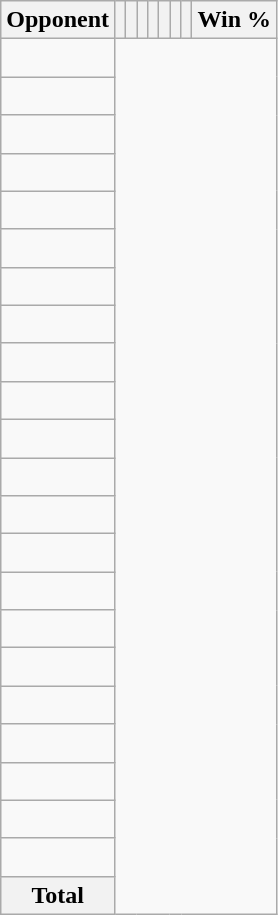<table class="wikitable sortable collapsible collapsed" style="text-align: center;">
<tr>
<th>Opponent</th>
<th></th>
<th></th>
<th></th>
<th></th>
<th></th>
<th></th>
<th></th>
<th>Win %</th>
</tr>
<tr>
<td align="left"><br></td>
</tr>
<tr>
<td align="left"><br></td>
</tr>
<tr>
<td align="left"><br></td>
</tr>
<tr>
<td align="left"><br></td>
</tr>
<tr>
<td align="left"><br></td>
</tr>
<tr>
<td align="left"><br></td>
</tr>
<tr>
<td align="left"><br></td>
</tr>
<tr>
<td align="left"><br></td>
</tr>
<tr>
<td align="left"><br></td>
</tr>
<tr>
<td align="left"><br></td>
</tr>
<tr>
<td align="left"><br></td>
</tr>
<tr>
<td align="left"><br></td>
</tr>
<tr>
<td align="left"><br></td>
</tr>
<tr>
<td align="left"><br></td>
</tr>
<tr>
<td align="left"><br></td>
</tr>
<tr>
<td align="left"><br></td>
</tr>
<tr>
<td align="left"><br></td>
</tr>
<tr>
<td align="left"><br></td>
</tr>
<tr>
<td align="left"><br></td>
</tr>
<tr>
<td align="left"><br></td>
</tr>
<tr>
<td align="left"><br></td>
</tr>
<tr>
<td align="left"><br></td>
</tr>
<tr class="sortbottom">
<th>Total<br></th>
</tr>
</table>
